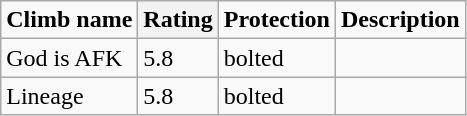<table class="wikitable">
<tr>
<td><strong>Climb name</strong></td>
<th><strong>Rating</strong></th>
<td><strong>Protection</strong></td>
<td><strong>Description</strong></td>
</tr>
<tr>
<td>God is AFK</td>
<td>5.8</td>
<td>bolted</td>
<td></td>
</tr>
<tr>
<td>Lineage</td>
<td>5.8</td>
<td>bolted</td>
<td></td>
</tr>
</table>
